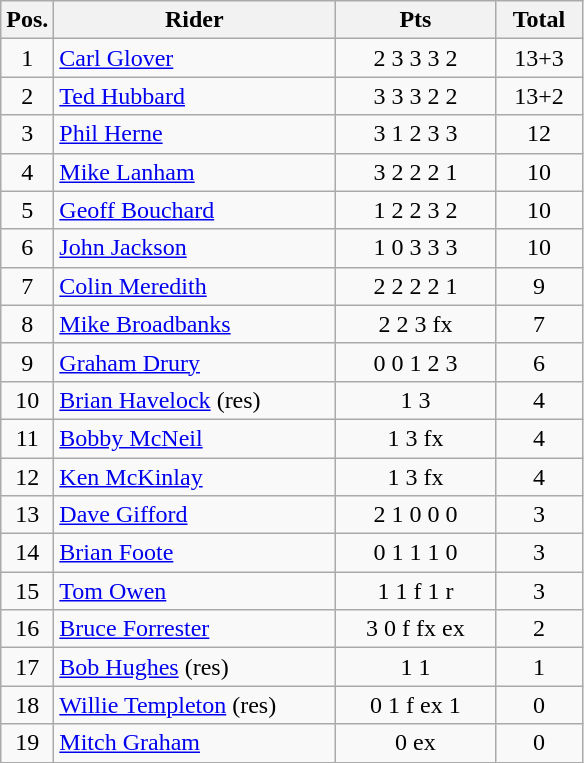<table class=wikitable>
<tr>
<th width=25px>Pos.</th>
<th width=180px>Rider</th>
<th width=100px>Pts</th>
<th width=50px>Total</th>
</tr>
<tr align=center >
<td>1</td>
<td align=left> <a href='#'>Carl Glover</a></td>
<td>2	3	3	3	2</td>
<td>13+3</td>
</tr>
<tr align=center>
<td>2</td>
<td align=left> <a href='#'>Ted Hubbard</a></td>
<td>3	3	3	2	2</td>
<td>13+2</td>
</tr>
<tr align=center>
<td>3</td>
<td align=left> <a href='#'>Phil Herne</a></td>
<td>3	1	2	3	3</td>
<td>12</td>
</tr>
<tr align=center>
<td>4</td>
<td align=left> <a href='#'>Mike Lanham</a></td>
<td>3	2	2	2	1</td>
<td>10</td>
</tr>
<tr align=center>
<td>5</td>
<td align=left> <a href='#'>Geoff Bouchard</a></td>
<td>1	2	2	3	2</td>
<td>10</td>
</tr>
<tr align=center>
<td>6</td>
<td align=left> <a href='#'>John Jackson</a></td>
<td>1	0	3	3	3</td>
<td>10</td>
</tr>
<tr align=center>
<td>7</td>
<td align=left> <a href='#'>Colin Meredith</a></td>
<td>2	2	2	2	1</td>
<td>9</td>
</tr>
<tr align=center>
<td>8</td>
<td align=left> <a href='#'>Mike Broadbanks</a></td>
<td>2	2	3	fx</td>
<td>7</td>
</tr>
<tr align=center>
<td>9</td>
<td align=left> <a href='#'>Graham Drury</a></td>
<td>0	0	1	2	3</td>
<td>6</td>
</tr>
<tr align=center>
<td>10</td>
<td align=left> <a href='#'>Brian Havelock</a> (res)</td>
<td>1	3</td>
<td>4</td>
</tr>
<tr align=center>
<td>11</td>
<td align=left> <a href='#'>Bobby McNeil</a></td>
<td>1	3	fx</td>
<td>4</td>
</tr>
<tr align=center>
<td>12</td>
<td align=left> <a href='#'>Ken McKinlay</a></td>
<td>1	3	fx</td>
<td>4</td>
</tr>
<tr align=center>
<td>13</td>
<td align=left> <a href='#'>Dave Gifford</a></td>
<td>2	1	0	0	0</td>
<td>3</td>
</tr>
<tr align=center>
<td>14</td>
<td align=left> <a href='#'>Brian Foote</a></td>
<td>0	1	1	1	0</td>
<td>3</td>
</tr>
<tr align=center>
<td>15</td>
<td align=left> <a href='#'>Tom Owen</a></td>
<td>1	1	f	1	r</td>
<td>3</td>
</tr>
<tr align=center>
<td>16</td>
<td align=left> <a href='#'>Bruce Forrester</a></td>
<td>3	0	f	fx	ex</td>
<td>2</td>
</tr>
<tr align=center>
<td>17</td>
<td align=left> <a href='#'>Bob Hughes</a> (res)</td>
<td>1	1</td>
<td>1</td>
</tr>
<tr align=center>
<td>18</td>
<td align=left> <a href='#'>Willie Templeton</a> (res)</td>
<td>0	1	f	ex	1</td>
<td>0</td>
</tr>
<tr align=center>
<td>19</td>
<td align=left> <a href='#'>Mitch Graham</a></td>
<td>0	ex</td>
<td>0</td>
</tr>
</table>
